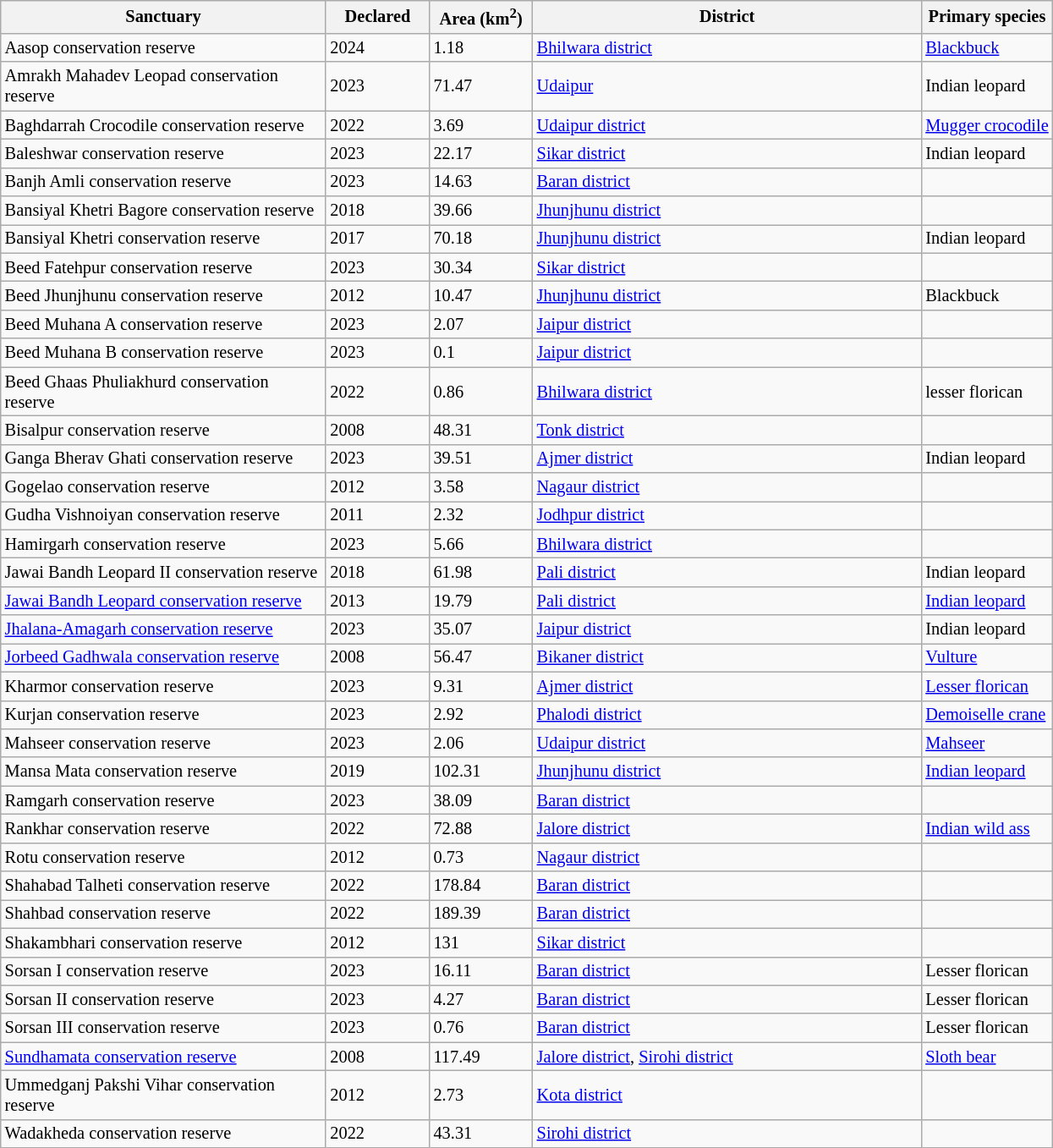<table class="wikitable sortable defaultcenter col1left col4left" style="font-size: 85%">
<tr>
<th scope="col" style="width: 250px;">Sanctuary</th>
<th scope="col" style="width: 75px;">Declared</th>
<th scope="col" style="width: 75px;">Area (km<sup>2</sup>)</th>
<th scope="col" style="width: 300px;">District</th>
<th>Primary species</th>
</tr>
<tr>
<td>Aasop conservation reserve</td>
<td>2024</td>
<td>1.18</td>
<td><a href='#'>Bhilwara district</a></td>
<td><a href='#'>Blackbuck</a></td>
</tr>
<tr>
<td>Amrakh Mahadev Leopad conservation reserve</td>
<td>2023</td>
<td>71.47</td>
<td><a href='#'>Udaipur</a></td>
<td>Indian leopard</td>
</tr>
<tr>
<td>Baghdarrah Crocodile conservation reserve</td>
<td>2022</td>
<td>3.69</td>
<td><a href='#'>Udaipur district</a></td>
<td><a href='#'>Mugger crocodile</a></td>
</tr>
<tr>
<td>Baleshwar conservation reserve</td>
<td>2023</td>
<td>22.17</td>
<td><a href='#'>Sikar district</a></td>
<td>Indian leopard</td>
</tr>
<tr>
<td>Banjh Amli conservation reserve</td>
<td>2023</td>
<td>14.63</td>
<td><a href='#'>Baran district</a></td>
<td></td>
</tr>
<tr>
<td>Bansiyal Khetri Bagore conservation reserve</td>
<td>2018</td>
<td>39.66</td>
<td><a href='#'>Jhunjhunu district</a></td>
<td></td>
</tr>
<tr>
<td>Bansiyal Khetri conservation reserve</td>
<td>2017</td>
<td>70.18</td>
<td><a href='#'>Jhunjhunu district</a></td>
<td>Indian leopard</td>
</tr>
<tr>
<td>Beed Fatehpur conservation reserve</td>
<td>2023</td>
<td>30.34</td>
<td><a href='#'>Sikar district</a></td>
<td></td>
</tr>
<tr>
<td>Beed Jhunjhunu conservation reserve</td>
<td>2012</td>
<td>10.47</td>
<td><a href='#'>Jhunjhunu district</a></td>
<td>Blackbuck</td>
</tr>
<tr>
<td>Beed Muhana A conservation reserve</td>
<td>2023</td>
<td>2.07</td>
<td><a href='#'>Jaipur district</a></td>
<td></td>
</tr>
<tr>
<td>Beed Muhana B conservation reserve</td>
<td>2023</td>
<td>0.1</td>
<td><a href='#'>Jaipur district</a></td>
<td></td>
</tr>
<tr>
<td>Beed Ghaas Phuliakhurd conservation reserve</td>
<td>2022</td>
<td>0.86</td>
<td><a href='#'>Bhilwara district</a></td>
<td>lesser florican</td>
</tr>
<tr>
<td>Bisalpur conservation reserve</td>
<td>2008</td>
<td>48.31</td>
<td><a href='#'>Tonk district</a></td>
<td></td>
</tr>
<tr>
<td>Ganga Bherav Ghati conservation reserve</td>
<td>2023</td>
<td>39.51</td>
<td><a href='#'>Ajmer district</a></td>
<td>Indian leopard</td>
</tr>
<tr>
<td>Gogelao conservation reserve</td>
<td>2012</td>
<td>3.58</td>
<td><a href='#'>Nagaur district</a></td>
<td></td>
</tr>
<tr>
<td>Gudha Vishnoiyan conservation reserve</td>
<td>2011</td>
<td>2.32</td>
<td><a href='#'>Jodhpur district</a></td>
<td></td>
</tr>
<tr>
<td>Hamirgarh conservation reserve</td>
<td>2023</td>
<td>5.66</td>
<td><a href='#'>Bhilwara district</a></td>
<td></td>
</tr>
<tr>
<td>Jawai Bandh Leopard II conservation reserve</td>
<td>2018</td>
<td>61.98</td>
<td><a href='#'>Pali district</a></td>
<td>Indian leopard</td>
</tr>
<tr>
<td><a href='#'>Jawai Bandh Leopard conservation reserve</a></td>
<td>2013</td>
<td>19.79</td>
<td><a href='#'>Pali district</a></td>
<td><a href='#'>Indian leopard</a></td>
</tr>
<tr>
<td><a href='#'>Jhalana-Amagarh conservation reserve</a></td>
<td>2023</td>
<td>35.07</td>
<td><a href='#'>Jaipur district</a></td>
<td>Indian leopard</td>
</tr>
<tr>
<td><a href='#'>Jorbeed Gadhwala conservation reserve</a></td>
<td>2008</td>
<td>56.47</td>
<td><a href='#'>Bikaner district</a></td>
<td><a href='#'>Vulture</a></td>
</tr>
<tr>
<td>Kharmor conservation reserve</td>
<td>2023</td>
<td>9.31</td>
<td><a href='#'>Ajmer district</a></td>
<td><a href='#'>Lesser florican</a></td>
</tr>
<tr>
<td>Kurjan conservation reserve</td>
<td>2023</td>
<td>2.92</td>
<td><a href='#'>Phalodi district</a></td>
<td><a href='#'>Demoiselle crane</a></td>
</tr>
<tr>
<td>Mahseer conservation reserve</td>
<td>2023</td>
<td>2.06</td>
<td><a href='#'>Udaipur district</a></td>
<td><a href='#'>Mahseer</a></td>
</tr>
<tr>
<td>Mansa Mata conservation reserve</td>
<td>2019</td>
<td>102.31</td>
<td><a href='#'>Jhunjhunu district</a></td>
<td><a href='#'>Indian leopard</a></td>
</tr>
<tr>
<td>Ramgarh conservation reserve</td>
<td>2023</td>
<td>38.09</td>
<td><a href='#'>Baran district</a></td>
<td></td>
</tr>
<tr>
<td>Rankhar conservation reserve</td>
<td>2022</td>
<td>72.88</td>
<td><a href='#'>Jalore district</a></td>
<td><a href='#'>Indian wild ass</a></td>
</tr>
<tr>
<td>Rotu conservation reserve</td>
<td>2012</td>
<td>0.73</td>
<td><a href='#'>Nagaur district</a></td>
<td></td>
</tr>
<tr>
<td>Shahabad Talheti conservation reserve</td>
<td>2022</td>
<td>178.84</td>
<td><a href='#'>Baran district</a></td>
<td></td>
</tr>
<tr>
<td>Shahbad conservation reserve</td>
<td>2022</td>
<td>189.39</td>
<td><a href='#'>Baran district</a></td>
<td></td>
</tr>
<tr>
<td>Shakambhari conservation reserve</td>
<td>2012</td>
<td>131</td>
<td><a href='#'>Sikar district</a></td>
<td></td>
</tr>
<tr>
<td>Sorsan I conservation reserve</td>
<td>2023</td>
<td>16.11</td>
<td><a href='#'>Baran district</a></td>
<td>Lesser florican</td>
</tr>
<tr>
<td>Sorsan II conservation reserve</td>
<td>2023</td>
<td>4.27</td>
<td><a href='#'>Baran district</a></td>
<td>Lesser florican</td>
</tr>
<tr>
<td>Sorsan III conservation reserve</td>
<td>2023</td>
<td>0.76</td>
<td><a href='#'>Baran district</a></td>
<td>Lesser florican</td>
</tr>
<tr>
<td><a href='#'>Sundhamata conservation reserve</a></td>
<td>2008</td>
<td>117.49</td>
<td><a href='#'>Jalore district</a>, <a href='#'>Sirohi district</a></td>
<td><a href='#'>Sloth bear</a></td>
</tr>
<tr>
<td>Ummedganj Pakshi Vihar conservation reserve</td>
<td>2012</td>
<td>2.73</td>
<td><a href='#'>Kota district</a></td>
<td></td>
</tr>
<tr>
<td>Wadakheda conservation reserve</td>
<td>2022</td>
<td>43.31</td>
<td><a href='#'>Sirohi district</a></td>
<td></td>
</tr>
</table>
